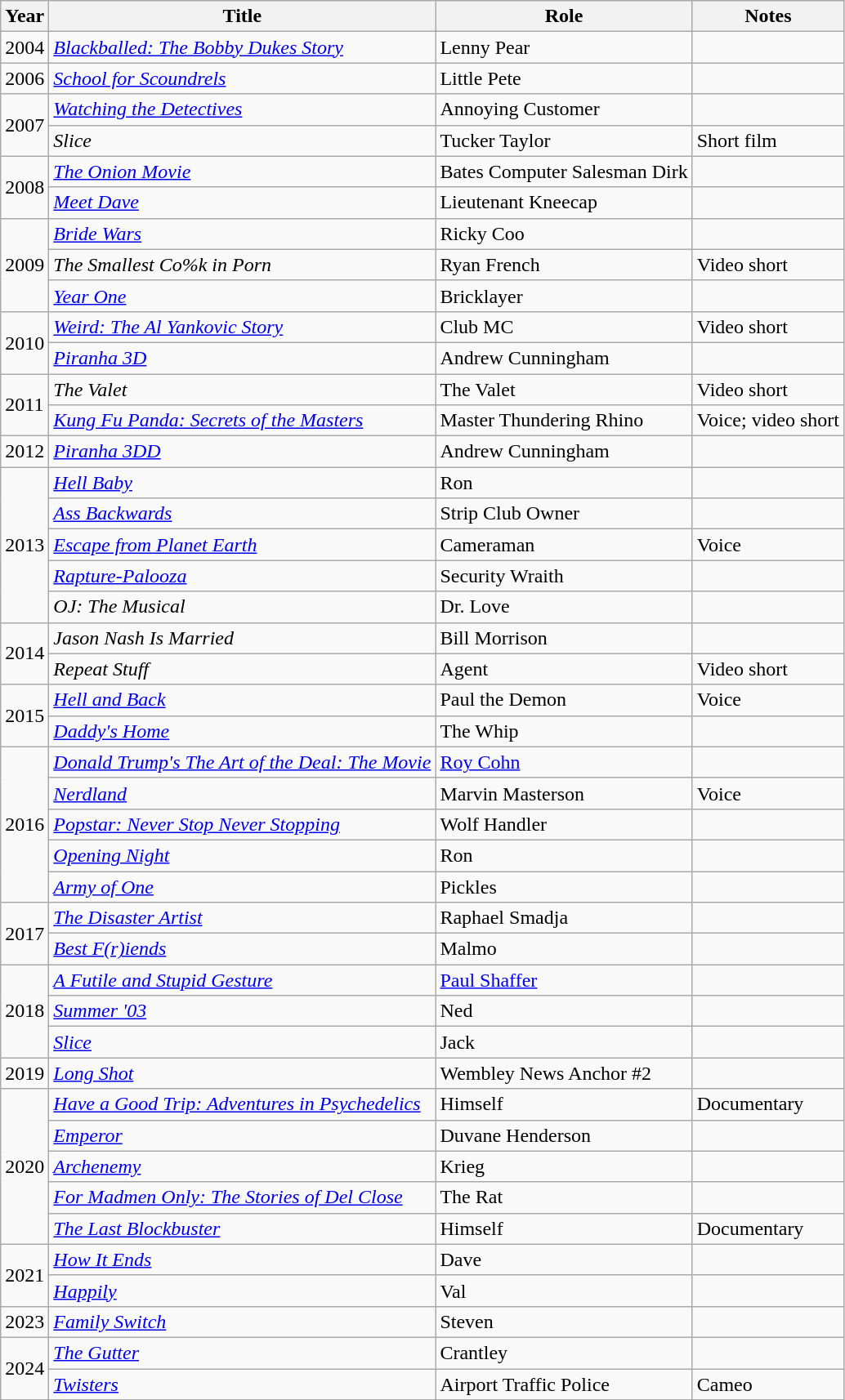<table class="wikitable sortable">
<tr>
<th>Year</th>
<th>Title</th>
<th>Role</th>
<th>Notes</th>
</tr>
<tr>
<td>2004</td>
<td><em><a href='#'>Blackballed: The Bobby Dukes Story</a></em></td>
<td>Lenny Pear</td>
<td></td>
</tr>
<tr>
<td>2006</td>
<td><em><a href='#'>School for Scoundrels</a></em></td>
<td>Little Pete</td>
<td></td>
</tr>
<tr>
<td rowspan=2>2007</td>
<td><em><a href='#'>Watching the Detectives</a></em></td>
<td>Annoying Customer</td>
<td></td>
</tr>
<tr>
<td><em>Slice</em></td>
<td>Tucker Taylor</td>
<td>Short film</td>
</tr>
<tr>
<td rowspan=2>2008</td>
<td><em><a href='#'>The Onion Movie</a></em></td>
<td>Bates Computer Salesman Dirk</td>
<td></td>
</tr>
<tr>
<td><em><a href='#'>Meet Dave</a></em></td>
<td>Lieutenant Kneecap</td>
<td></td>
</tr>
<tr>
<td rowspan=3>2009</td>
<td><em><a href='#'>Bride Wars</a></em></td>
<td>Ricky Coo</td>
<td></td>
</tr>
<tr>
<td><em>The Smallest Co%k in Porn</em></td>
<td>Ryan French</td>
<td>Video short</td>
</tr>
<tr>
<td><em><a href='#'>Year One</a></em></td>
<td>Bricklayer</td>
<td></td>
</tr>
<tr>
<td rowspan=2>2010</td>
<td><em><a href='#'>Weird: The Al Yankovic Story</a></em></td>
<td>Club MC</td>
<td>Video short</td>
</tr>
<tr>
<td><em><a href='#'>Piranha 3D</a></em></td>
<td>Andrew Cunningham</td>
<td></td>
</tr>
<tr>
<td rowspan=2>2011</td>
<td><em>The Valet</em></td>
<td>The Valet</td>
<td>Video short</td>
</tr>
<tr>
<td><em><a href='#'>Kung Fu Panda: Secrets of the Masters</a></em></td>
<td>Master Thundering Rhino</td>
<td>Voice; video short</td>
</tr>
<tr>
<td>2012</td>
<td><em><a href='#'>Piranha 3DD</a></em></td>
<td>Andrew Cunningham</td>
<td></td>
</tr>
<tr>
<td rowspan=5>2013</td>
<td><em><a href='#'>Hell Baby</a></em></td>
<td>Ron</td>
<td></td>
</tr>
<tr>
<td><em><a href='#'>Ass Backwards</a></em></td>
<td>Strip Club Owner</td>
<td></td>
</tr>
<tr>
<td><em><a href='#'>Escape from Planet Earth</a></em></td>
<td>Cameraman</td>
<td>Voice</td>
</tr>
<tr>
<td><em><a href='#'>Rapture-Palooza</a></em></td>
<td>Security Wraith</td>
<td></td>
</tr>
<tr>
<td><em>OJ: The Musical</em></td>
<td>Dr. Love</td>
<td></td>
</tr>
<tr>
<td rowspan=2>2014</td>
<td><em>Jason Nash Is Married</em></td>
<td>Bill Morrison</td>
<td></td>
</tr>
<tr>
<td><em>Repeat Stuff</em></td>
<td>Agent</td>
<td>Video short</td>
</tr>
<tr>
<td rowspan=2>2015</td>
<td><em><a href='#'>Hell and Back</a></em></td>
<td>Paul the Demon</td>
<td>Voice</td>
</tr>
<tr>
<td><em><a href='#'>Daddy's Home</a></em></td>
<td>The Whip</td>
<td></td>
</tr>
<tr>
<td rowspan=5>2016</td>
<td><em><a href='#'>Donald Trump's The Art of the Deal: The Movie</a></em></td>
<td><a href='#'>Roy Cohn</a></td>
<td></td>
</tr>
<tr>
<td><em><a href='#'>Nerdland</a></em></td>
<td>Marvin Masterson</td>
<td>Voice</td>
</tr>
<tr>
<td><em><a href='#'>Popstar: Never Stop Never Stopping</a></em></td>
<td>Wolf Handler</td>
<td></td>
</tr>
<tr>
<td><em><a href='#'>Opening Night</a></em></td>
<td>Ron</td>
<td></td>
</tr>
<tr>
<td><em><a href='#'>Army of One</a></em></td>
<td>Pickles</td>
<td></td>
</tr>
<tr>
<td rowspan=2>2017</td>
<td><em><a href='#'>The Disaster Artist</a></em></td>
<td>Raphael Smadja</td>
<td></td>
</tr>
<tr>
<td><em><a href='#'>Best F(r)iends</a></em></td>
<td>Malmo</td>
<td></td>
</tr>
<tr>
<td rowspan=3>2018</td>
<td><em><a href='#'>A Futile and Stupid Gesture</a></em></td>
<td><a href='#'>Paul Shaffer</a></td>
<td></td>
</tr>
<tr>
<td><em><a href='#'>Summer '03</a></em></td>
<td>Ned</td>
<td></td>
</tr>
<tr>
<td><em><a href='#'>Slice</a></em></td>
<td>Jack</td>
<td></td>
</tr>
<tr>
<td>2019</td>
<td><em><a href='#'>Long Shot</a></em></td>
<td>Wembley News Anchor #2</td>
<td></td>
</tr>
<tr>
<td rowspan=5>2020</td>
<td><em><a href='#'>Have a Good Trip: Adventures in Psychedelics</a></em></td>
<td>Himself</td>
<td>Documentary</td>
</tr>
<tr>
<td><em><a href='#'>Emperor</a></em></td>
<td>Duvane Henderson</td>
<td></td>
</tr>
<tr>
<td><em><a href='#'>Archenemy</a></em></td>
<td>Krieg</td>
<td></td>
</tr>
<tr>
<td><em><a href='#'>For Madmen Only: The Stories of Del Close</a></em></td>
<td>The Rat</td>
<td></td>
</tr>
<tr>
<td><em><a href='#'>The Last Blockbuster</a></em></td>
<td>Himself</td>
<td>Documentary</td>
</tr>
<tr>
<td rowspan=2>2021</td>
<td><em><a href='#'>How It Ends</a></em></td>
<td>Dave</td>
<td></td>
</tr>
<tr>
<td><em><a href='#'>Happily</a></em></td>
<td>Val</td>
<td></td>
</tr>
<tr>
<td>2023</td>
<td><em><a href='#'>Family Switch</a></em></td>
<td>Steven</td>
<td></td>
</tr>
<tr>
<td rowspan=2>2024</td>
<td><em><a href='#'>The Gutter</a></em></td>
<td>Crantley</td>
<td></td>
</tr>
<tr>
<td><em><a href='#'>Twisters</a></em></td>
<td>Airport Traffic Police</td>
<td>Cameo</td>
</tr>
</table>
